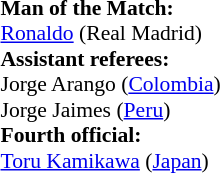<table width=100% style="font-size: 90%">
<tr>
<td><br><strong>Man of the Match:</strong>
<br> <a href='#'>Ronaldo</a> (Real Madrid)<br><strong>Assistant referees:</strong>
<br> Jorge Arango (<a href='#'>Colombia</a>)
<br> Jorge Jaimes (<a href='#'>Peru</a>)
<br><strong>Fourth official:</strong>
<br> <a href='#'>Toru Kamikawa</a> (<a href='#'>Japan</a>)</td>
</tr>
</table>
